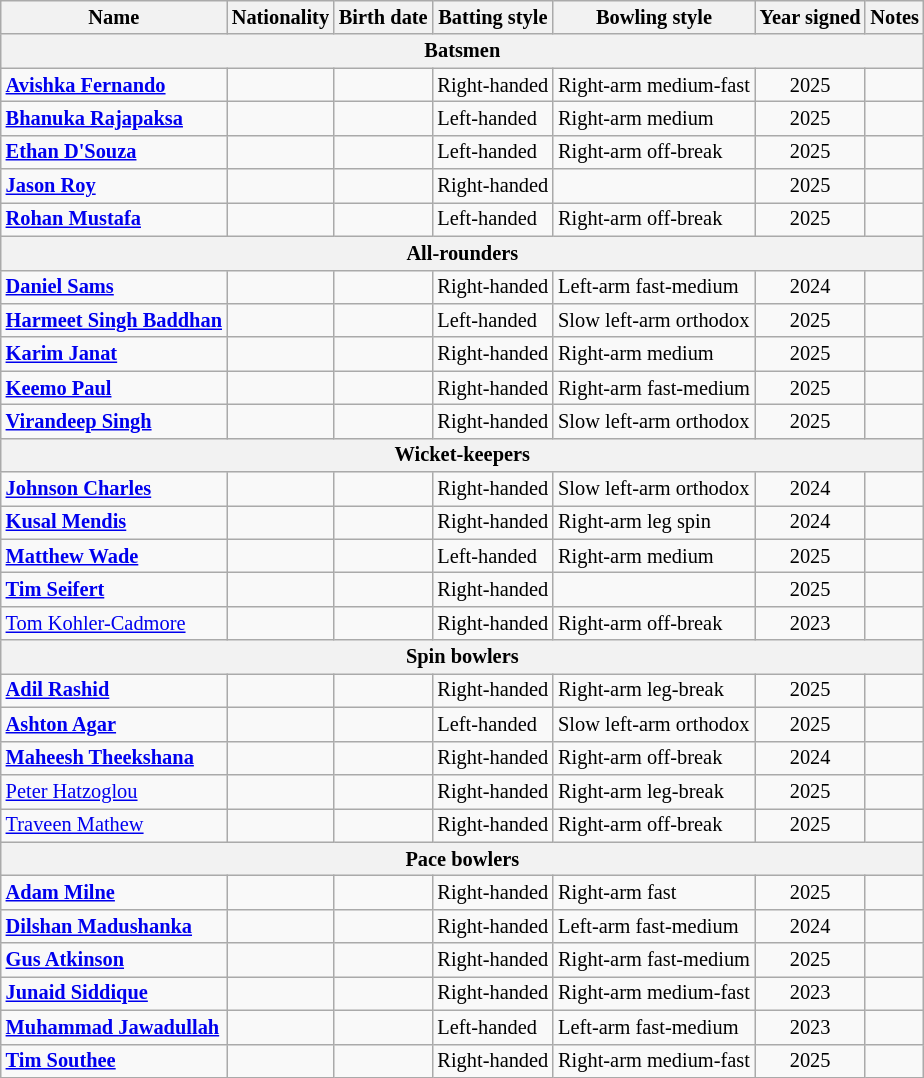<table class="wikitable" style="font-size:85%;">
<tr>
<th>Name</th>
<th>Nationality</th>
<th>Birth date</th>
<th>Batting style</th>
<th>Bowling style</th>
<th>Year signed</th>
<th>Notes</th>
</tr>
<tr>
<th colspan="7">Batsmen</th>
</tr>
<tr>
<td><strong><a href='#'>Avishka Fernando</a></strong></td>
<td></td>
<td></td>
<td>Right-handed</td>
<td>Right-arm medium-fast</td>
<td style="text-align:center;">2025</td>
<td></td>
</tr>
<tr>
<td><strong><a href='#'>Bhanuka Rajapaksa</a> </strong></td>
<td></td>
<td></td>
<td>Left-handed</td>
<td>Right-arm medium</td>
<td style="text-align:center;">2025</td>
<td></td>
</tr>
<tr>
<td><strong><a href='#'>Ethan D'Souza</a></strong></td>
<td></td>
<td></td>
<td>Left-handed</td>
<td>Right-arm off-break</td>
<td style="text-align:center;">2025</td>
<td></td>
</tr>
<tr>
<td><strong><a href='#'>Jason Roy</a></strong></td>
<td></td>
<td></td>
<td>Right-handed</td>
<td></td>
<td style="text-align:center;">2025</td>
<td></td>
</tr>
<tr>
<td><strong><a href='#'>Rohan Mustafa</a></strong></td>
<td></td>
<td></td>
<td>Left-handed</td>
<td>Right-arm off-break</td>
<td style="text-align:center;">2025</td>
<td></td>
</tr>
<tr>
<th colspan="7">All-rounders</th>
</tr>
<tr>
<td><strong><a href='#'>Daniel Sams</a></strong></td>
<td></td>
<td></td>
<td>Right-handed</td>
<td>Left-arm fast-medium</td>
<td style="text-align:center;">2024</td>
<td></td>
</tr>
<tr>
<td><strong><a href='#'>Harmeet Singh Baddhan</a></strong></td>
<td></td>
<td></td>
<td>Left-handed</td>
<td>Slow left-arm orthodox</td>
<td style="text-align:center;">2025</td>
<td></td>
</tr>
<tr>
<td><strong><a href='#'>Karim Janat</a></strong></td>
<td></td>
<td></td>
<td>Right-handed</td>
<td>Right-arm medium</td>
<td style="text-align:center;">2025</td>
<td></td>
</tr>
<tr>
<td><strong><a href='#'>Keemo Paul</a></strong></td>
<td></td>
<td></td>
<td>Right-handed</td>
<td>Right-arm fast-medium</td>
<td style="text-align:center;">2025</td>
<td></td>
</tr>
<tr>
<td><strong><a href='#'>Virandeep Singh</a></strong></td>
<td></td>
<td></td>
<td>Right-handed</td>
<td>Slow left-arm orthodox</td>
<td style="text-align:center;">2025</td>
<td></td>
</tr>
<tr>
<th colspan="7">Wicket-keepers</th>
</tr>
<tr>
<td><strong><a href='#'>Johnson Charles</a></strong></td>
<td></td>
<td></td>
<td>Right-handed</td>
<td>Slow left-arm orthodox</td>
<td style="text-align:center;">2024</td>
<td></td>
</tr>
<tr>
<td><strong><a href='#'>Kusal Mendis</a></strong></td>
<td></td>
<td></td>
<td>Right-handed</td>
<td>Right-arm leg spin</td>
<td style="text-align:center;">2024</td>
<td></td>
</tr>
<tr>
<td><strong><a href='#'>Matthew Wade</a></strong></td>
<td></td>
<td></td>
<td>Left-handed</td>
<td>Right-arm medium</td>
<td style="text-align:center;">2025</td>
<td></td>
</tr>
<tr>
<td><strong><a href='#'>Tim Seifert</a></strong></td>
<td></td>
<td></td>
<td>Right-handed</td>
<td></td>
<td style="text-align:center;">2025</td>
<td></td>
</tr>
<tr>
<td><a href='#'>Tom Kohler-Cadmore</a></td>
<td></td>
<td></td>
<td>Right-handed</td>
<td>Right-arm off-break</td>
<td style="text-align:center;">2023</td>
<td></td>
</tr>
<tr>
<th colspan="7">Spin bowlers</th>
</tr>
<tr>
<td><strong><a href='#'>Adil Rashid</a></strong></td>
<td></td>
<td></td>
<td>Right-handed</td>
<td>Right-arm leg-break</td>
<td style="text-align:center;">2025</td>
<td></td>
</tr>
<tr>
<td><strong><a href='#'>Ashton Agar</a></strong></td>
<td></td>
<td></td>
<td>Left-handed</td>
<td>Slow left-arm orthodox</td>
<td style="text-align:center;">2025</td>
<td></td>
</tr>
<tr>
<td><strong><a href='#'>Maheesh Theekshana</a></strong></td>
<td></td>
<td></td>
<td>Right-handed</td>
<td>Right-arm off-break</td>
<td style="text-align:center;">2024</td>
<td></td>
</tr>
<tr>
<td><a href='#'>Peter Hatzoglou</a></td>
<td></td>
<td></td>
<td>Right-handed</td>
<td>Right-arm leg-break</td>
<td style="text-align:center;">2025</td>
<td></td>
</tr>
<tr>
<td><a href='#'>Traveen Mathew</a></td>
<td></td>
<td></td>
<td>Right-handed</td>
<td>Right-arm off-break</td>
<td style="text-align:center;">2025</td>
<td></td>
</tr>
<tr>
<th colspan="7">Pace bowlers</th>
</tr>
<tr>
<td><strong><a href='#'>Adam Milne</a></strong></td>
<td></td>
<td></td>
<td>Right-handed</td>
<td>Right-arm fast</td>
<td style="text-align:center;">2025</td>
<td></td>
</tr>
<tr>
<td><strong><a href='#'>Dilshan Madushanka</a></strong></td>
<td></td>
<td></td>
<td>Right-handed</td>
<td>Left-arm fast-medium</td>
<td style="text-align:center;">2024</td>
<td></td>
</tr>
<tr>
<td><strong><a href='#'>Gus Atkinson</a></strong></td>
<td></td>
<td></td>
<td>Right-handed</td>
<td>Right-arm fast-medium</td>
<td style="text-align:center;">2025</td>
<td></td>
</tr>
<tr>
<td><strong><a href='#'>Junaid Siddique</a></strong></td>
<td></td>
<td></td>
<td>Right-handed</td>
<td>Right-arm medium-fast</td>
<td style="text-align:center;">2023</td>
<td></td>
</tr>
<tr>
<td><strong><a href='#'>Muhammad Jawadullah</a></strong></td>
<td></td>
<td></td>
<td>Left-handed</td>
<td>Left-arm fast-medium</td>
<td style="text-align:center;">2023</td>
<td></td>
</tr>
<tr>
<td><strong><a href='#'>Tim Southee</a></strong></td>
<td></td>
<td></td>
<td>Right-handed</td>
<td>Right-arm medium-fast</td>
<td style="text-align:center;">2025</td>
<td></td>
</tr>
</table>
